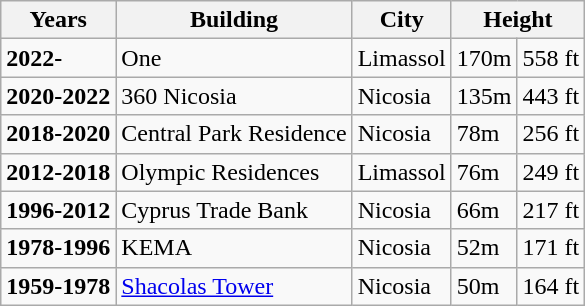<table class="wikitable">
<tr>
<th>Years</th>
<th>Building</th>
<th>City</th>
<th colspan="2">Height</th>
</tr>
<tr>
<td><strong>2022-</strong></td>
<td>One</td>
<td>Limassol</td>
<td>170m</td>
<td>558 ft</td>
</tr>
<tr>
<td><strong>2020-2022</strong></td>
<td>360 Nicosia</td>
<td>Nicosia</td>
<td>135m</td>
<td>443 ft</td>
</tr>
<tr>
<td><strong>2018-2020</strong></td>
<td>Central Park Residence</td>
<td>Nicosia</td>
<td>78m</td>
<td>256 ft</td>
</tr>
<tr>
<td><strong>2012-2018</strong></td>
<td>Olympic Residences</td>
<td>Limassol</td>
<td>76m</td>
<td>249 ft</td>
</tr>
<tr>
<td><strong>1996-2012</strong></td>
<td>Cyprus Trade Bank</td>
<td>Nicosia</td>
<td>66m</td>
<td>217 ft</td>
</tr>
<tr>
<td><strong>1978-1996</strong></td>
<td>KEMA</td>
<td>Nicosia</td>
<td>52m</td>
<td>171 ft</td>
</tr>
<tr>
<td><strong>1959-1978</strong></td>
<td><a href='#'>Shacolas Tower</a></td>
<td>Nicosia</td>
<td>50m</td>
<td>164 ft</td>
</tr>
</table>
